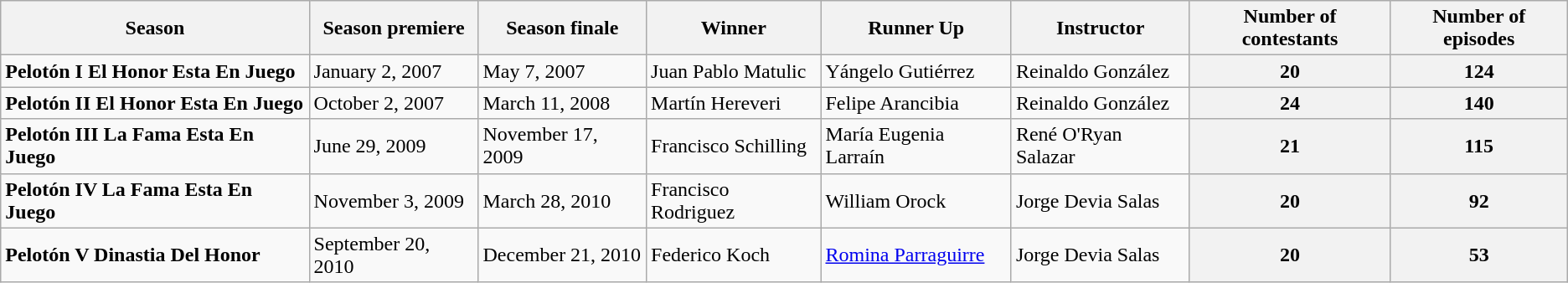<table class="wikitable" border="1">
<tr>
<th>Season</th>
<th>Season premiere</th>
<th>Season finale</th>
<th>Winner</th>
<th>Runner Up</th>
<th>Instructor</th>
<th>Number of contestants</th>
<th>Number of episodes</th>
</tr>
<tr>
<td><strong>Pelotón I El Honor Esta En Juego</strong></td>
<td>January 2, 2007</td>
<td>May 7, 2007</td>
<td>Juan Pablo Matulic</td>
<td>Yángelo Gutiérrez</td>
<td>Reinaldo González</td>
<th>20</th>
<th>124</th>
</tr>
<tr>
<td><strong>Pelotón II El Honor Esta En Juego</strong></td>
<td>October 2, 2007</td>
<td>March 11, 2008</td>
<td>Martín Hereveri</td>
<td>Felipe Arancibia</td>
<td>Reinaldo González</td>
<th>24</th>
<th>140</th>
</tr>
<tr>
<td><strong>Pelotón III La Fama Esta En Juego</strong></td>
<td>June 29, 2009</td>
<td>November 17, 2009</td>
<td>Francisco Schilling</td>
<td>María Eugenia Larraín</td>
<td>René O'Ryan Salazar</td>
<th>21</th>
<th>115</th>
</tr>
<tr>
<td><strong>Pelotón IV La Fama Esta En Juego</strong></td>
<td>November 3, 2009</td>
<td>March 28, 2010</td>
<td>Francisco Rodriguez</td>
<td>William Orock</td>
<td>Jorge Devia Salas</td>
<th>20</th>
<th>92</th>
</tr>
<tr>
<td><strong>Pelotón V Dinastia Del Honor</strong></td>
<td>September 20, 2010</td>
<td>December 21, 2010</td>
<td>Federico Koch</td>
<td><a href='#'>Romina Parraguirre</a></td>
<td>Jorge Devia Salas</td>
<th>20</th>
<th>53</th>
</tr>
</table>
